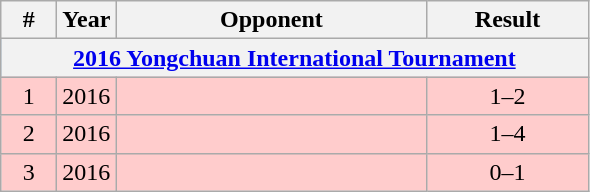<table class="wikitable">
<tr>
<th width=30>#</th>
<th width=30>Year</th>
<th width=200>Opponent</th>
<th width=100>Result</th>
</tr>
<tr style="background:#9acdff;">
<th colspan=4><a href='#'>2016 Yongchuan International Tournament</a></th>
</tr>
<tr bgcolor=#FFCCCC>
<td align=center>1</td>
<td align=center>2016</td>
<td></td>
<td align=center>1–2</td>
</tr>
<tr bgcolor=#FFCCCC>
<td align=center>2</td>
<td align=center>2016</td>
<td></td>
<td align=center>1–4</td>
</tr>
<tr bgcolor=#FFCCCC>
<td align=center>3</td>
<td align=center>2016</td>
<td></td>
<td align=center>0–1</td>
</tr>
</table>
